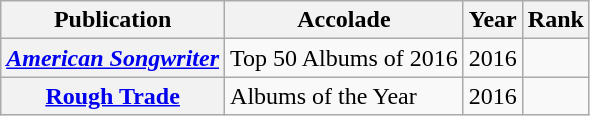<table class="sortable wikitable plainrowheaders">
<tr>
<th scope="col">Publication</th>
<th scope="col">Accolade</th>
<th scope="col">Year</th>
<th scope="col">Rank</th>
</tr>
<tr>
<th scope="row"><em><a href='#'>American Songwriter</a></em></th>
<td>Top 50 Albums of 2016</td>
<td>2016</td>
<td></td>
</tr>
<tr>
<th scope="row"><a href='#'>Rough Trade</a></th>
<td>Albums of the Year</td>
<td>2016</td>
<td></td>
</tr>
</table>
